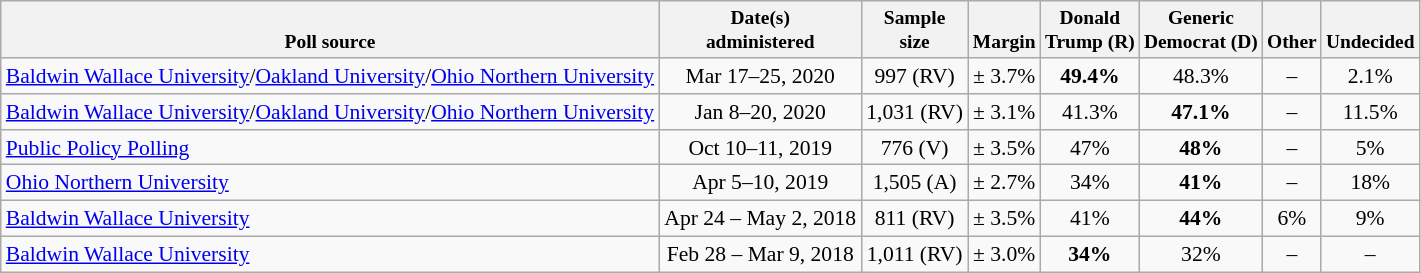<table class="wikitable" style="font-size:90%;text-align:center;">
<tr valign=bottom style="font-size:90%;">
<th>Poll source</th>
<th>Date(s)<br>administered</th>
<th>Sample<br>size</th>
<th>Margin<br></th>
<th>Donald<br>Trump (R)</th>
<th>Generic<br>Democrat (D)</th>
<th>Other</th>
<th>Undecided</th>
</tr>
<tr>
<td style="text-align:left;"><a href='#'>Baldwin Wallace University</a>/<a href='#'>Oakland University</a>/<a href='#'>Ohio Northern University</a></td>
<td>Mar 17–25, 2020</td>
<td>997 (RV)</td>
<td>± 3.7%</td>
<td><strong>49.4%</strong></td>
<td>48.3%</td>
<td>–</td>
<td>2.1%</td>
</tr>
<tr>
<td style="text-align:left;"><a href='#'>Baldwin Wallace University</a>/<a href='#'>Oakland University</a>/<a href='#'>Ohio Northern University</a></td>
<td>Jan 8–20, 2020</td>
<td>1,031 (RV)</td>
<td>± 3.1%</td>
<td>41.3%</td>
<td><strong>47.1%</strong></td>
<td>–</td>
<td>11.5%</td>
</tr>
<tr>
<td style="text-align:left;"><a href='#'>Public Policy Polling</a></td>
<td>Oct 10–11, 2019</td>
<td>776 (V)</td>
<td>± 3.5%</td>
<td>47%</td>
<td><strong>48%</strong></td>
<td>–</td>
<td>5%</td>
</tr>
<tr>
<td style="text-align:left;"><a href='#'>Ohio Northern University</a></td>
<td>Apr 5–10, 2019</td>
<td>1,505 (A)</td>
<td>± 2.7%</td>
<td>34%</td>
<td><strong>41%</strong></td>
<td>–</td>
<td>18%</td>
</tr>
<tr>
<td style="text-align:left;"><a href='#'>Baldwin Wallace University</a></td>
<td>Apr 24 – May 2, 2018</td>
<td>811 (RV)</td>
<td>± 3.5%</td>
<td>41%</td>
<td><strong>44%</strong></td>
<td>6%</td>
<td>9%</td>
</tr>
<tr>
<td style="text-align:left;"><a href='#'>Baldwin Wallace University</a></td>
<td>Feb 28 – Mar 9, 2018</td>
<td>1,011 (RV)</td>
<td>± 3.0%</td>
<td><strong>34%</strong></td>
<td>32%</td>
<td>–</td>
<td>–</td>
</tr>
</table>
